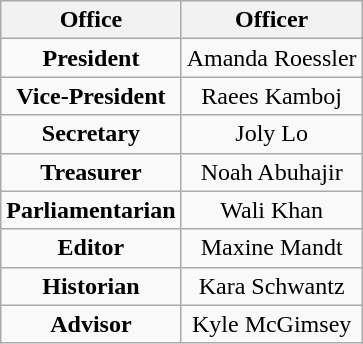<table class="wikitable" style="text-align:center">
<tr>
<th>Office</th>
<th>Officer</th>
</tr>
<tr>
<td align="center"><strong>President</strong></td>
<td>Amanda Roessler</td>
</tr>
<tr>
<td align="center"><strong>Vice-President</strong></td>
<td>Raees Kamboj</td>
</tr>
<tr>
<td align="center"><strong>Secretary</strong></td>
<td>Joly Lo</td>
</tr>
<tr>
<td align="center"><strong>Treasurer</strong></td>
<td>Noah Abuhajir</td>
</tr>
<tr>
<td align="center"><strong>Parliamentarian</strong></td>
<td>Wali Khan</td>
</tr>
<tr>
<td align="center"><strong>Editor</strong></td>
<td>Maxine Mandt</td>
</tr>
<tr>
<td align="center"><strong>Historian</strong></td>
<td>Kara Schwantz</td>
</tr>
<tr>
<td align="center"><strong>Advisor</strong></td>
<td>Kyle McGimsey</td>
</tr>
</table>
